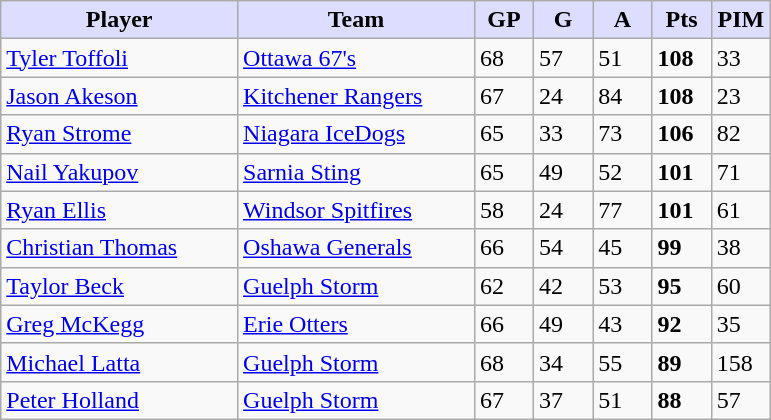<table class="wikitable">
<tr>
<th style="background:#ddf; width:30%;">Player</th>
<th style="background:#ddf; width:30%;">Team</th>
<th style="background:#ddf; width:7.5%;">GP</th>
<th style="background:#ddf; width:7.5%;">G</th>
<th style="background:#ddf; width:7.5%;">A</th>
<th style="background:#ddf; width:7.5%;">Pts</th>
<th style="background:#ddf; width:7.5%;">PIM</th>
</tr>
<tr>
<td><a href='#'>Tyler Toffoli</a></td>
<td><a href='#'>Ottawa 67's</a></td>
<td>68</td>
<td>57</td>
<td>51</td>
<td><strong>108</strong></td>
<td>33</td>
</tr>
<tr>
<td><a href='#'>Jason Akeson</a></td>
<td><a href='#'>Kitchener Rangers</a></td>
<td>67</td>
<td>24</td>
<td>84</td>
<td><strong>108</strong></td>
<td>23</td>
</tr>
<tr>
<td><a href='#'>Ryan Strome</a></td>
<td><a href='#'>Niagara IceDogs</a></td>
<td>65</td>
<td>33</td>
<td>73</td>
<td><strong>106</strong></td>
<td>82</td>
</tr>
<tr>
<td><a href='#'>Nail Yakupov</a></td>
<td><a href='#'>Sarnia Sting</a></td>
<td>65</td>
<td>49</td>
<td>52</td>
<td><strong>101</strong></td>
<td>71</td>
</tr>
<tr>
<td><a href='#'>Ryan Ellis</a></td>
<td><a href='#'>Windsor Spitfires</a></td>
<td>58</td>
<td>24</td>
<td>77</td>
<td><strong>101</strong></td>
<td>61</td>
</tr>
<tr>
<td><a href='#'>Christian Thomas</a></td>
<td><a href='#'>Oshawa Generals</a></td>
<td>66</td>
<td>54</td>
<td>45</td>
<td><strong>99</strong></td>
<td>38</td>
</tr>
<tr>
<td><a href='#'>Taylor Beck</a></td>
<td><a href='#'>Guelph Storm</a></td>
<td>62</td>
<td>42</td>
<td>53</td>
<td><strong>95</strong></td>
<td>60</td>
</tr>
<tr>
<td><a href='#'>Greg McKegg</a></td>
<td><a href='#'>Erie Otters</a></td>
<td>66</td>
<td>49</td>
<td>43</td>
<td><strong>92</strong></td>
<td>35</td>
</tr>
<tr>
<td><a href='#'>Michael Latta</a></td>
<td><a href='#'>Guelph Storm</a></td>
<td>68</td>
<td>34</td>
<td>55</td>
<td><strong>89</strong></td>
<td>158</td>
</tr>
<tr>
<td><a href='#'>Peter Holland</a></td>
<td><a href='#'>Guelph Storm</a></td>
<td>67</td>
<td>37</td>
<td>51</td>
<td><strong>88</strong></td>
<td>57</td>
</tr>
</table>
